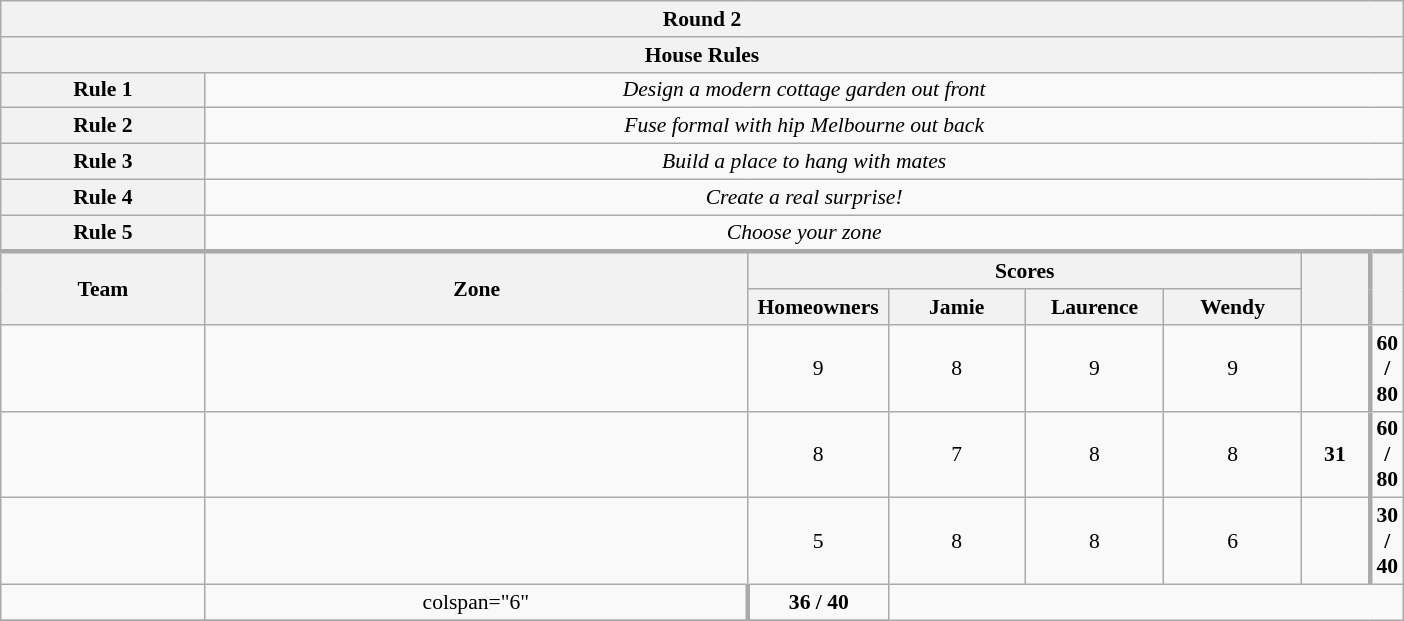<table class="wikitable plainrowheaders" style="text-align:center; font-size:90%; width:65em;">
<tr>
<th colspan="8" >Round 2</th>
</tr>
<tr>
<th colspan=8 style="width:15%;">House Rules</th>
</tr>
<tr>
<th>Rule 1</th>
<td colspan="8"><em>Design a modern cottage garden out front</em></td>
</tr>
<tr>
<th>Rule 2</th>
<td colspan="8"><em>Fuse formal with hip Melbourne out back</em></td>
</tr>
<tr>
<th>Rule 3</th>
<td colspan="8"><em>Build a place to hang with mates</em></td>
</tr>
<tr>
<th>Rule 4</th>
<td colspan="8"><em>Create a real surprise!</em></td>
</tr>
<tr>
<th>Rule 5</th>
<td colspan="8"><em>Choose your zone</em></td>
</tr>
<tr style="border-top:3px solid #aaa;">
<th rowspan="2">Team</th>
<th rowspan="2" style="width:40%;">Zone</th>
<th colspan="4" style="width:30%;">Scores</th>
<th rowspan="2" style="width:15%;"></th>
<th rowspan="2" style="width:15%; border-left:3px solid #aaa;"></th>
</tr>
<tr>
<th style="width:10%;">Homeowners</th>
<th style="width:10%;">Jamie</th>
<th style="width:10%;">Laurence</th>
<th style="width:10%;">Wendy</th>
</tr>
<tr>
<td style="width:15%;"></td>
<td></td>
<td>9</td>
<td>8</td>
<td>9</td>
<td>9</td>
<td></td>
<td style="border-left:3px solid #aaa;"><strong>60 / 80</strong></td>
</tr>
<tr>
<td style="width:15%;"></td>
<td></td>
<td>8</td>
<td>7</td>
<td>8</td>
<td>8</td>
<td><strong>31</strong></td>
<td style="border-left:3px solid #aaa;"><strong>60 / 80</strong></td>
</tr>
<tr>
<td style="width:15%;"></td>
<td></td>
<td>5</td>
<td>8</td>
<td>8</td>
<td>6</td>
<td></td>
<td style="border-left:3px solid #aaa;"><strong>30 / 40</strong></td>
</tr>
<tr>
<td style="width:15%;"></td>
<td>colspan="6" </td>
<td style="border-left:3px solid #aaa;"><strong>36 / 40</strong></td>
</tr>
<tr>
</tr>
</table>
